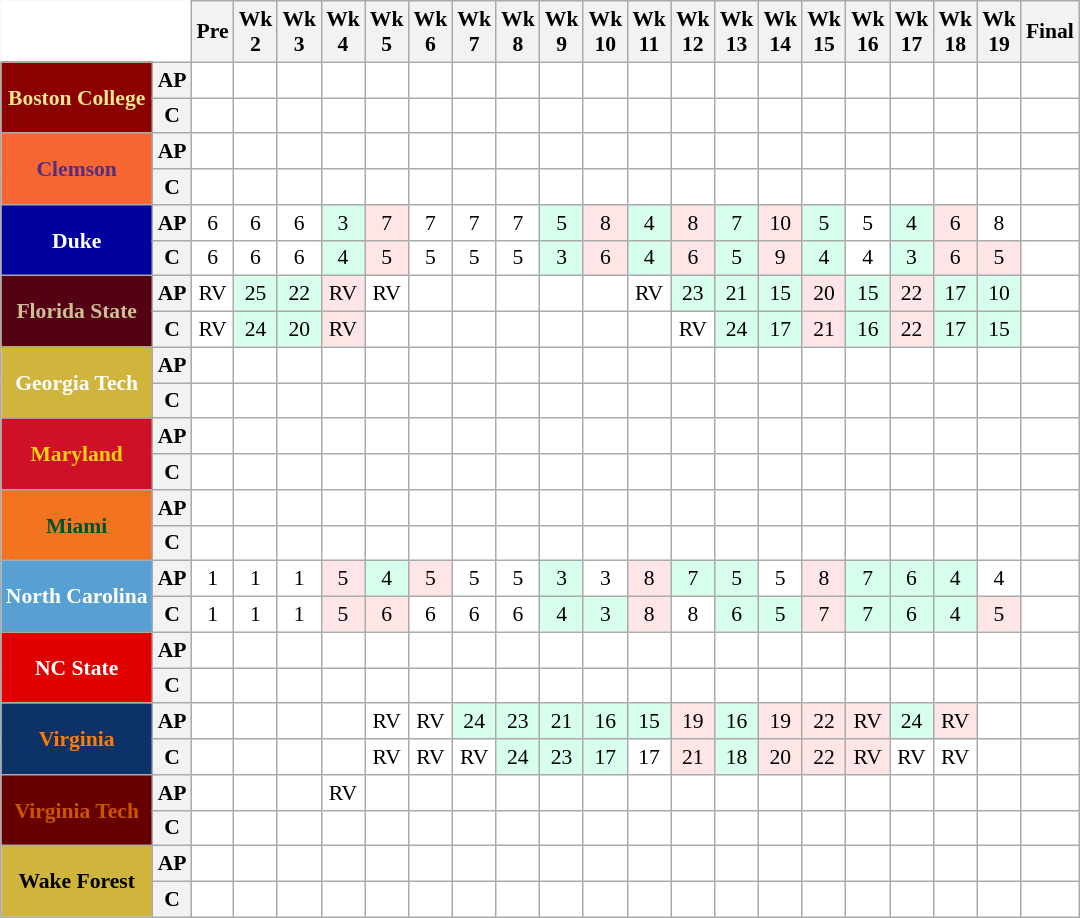<table class="wikitable" style="white-space:nowrap;font-size:90%;">
<tr>
<th colspan=2 style="background:white; border-top-style:hidden; border-left-style:hidden;"> </th>
<th>Pre</th>
<th>Wk<br>2</th>
<th>Wk<br>3</th>
<th>Wk<br>4</th>
<th>Wk<br>5</th>
<th>Wk<br>6</th>
<th>Wk<br>7</th>
<th>Wk<br>8</th>
<th>Wk<br>9</th>
<th>Wk<br>10</th>
<th>Wk<br>11</th>
<th>Wk<br>12</th>
<th>Wk<br>13</th>
<th>Wk<br>14</th>
<th>Wk<br>15</th>
<th>Wk<br>16</th>
<th>Wk<br>17</th>
<th>Wk<br>18</th>
<th>Wk<br>19</th>
<th>Final</th>
</tr>
<tr style="text-align:center;">
<th rowspan=2 style="background:#8B0000; color:#F0E68C;">Boston College</th>
<th>AP</th>
<td style="background:#FFF;"></td>
<td style="background:#FFF;"></td>
<td style="background:#FFF;"></td>
<td style="background:#FFF;"></td>
<td style="background:#FFF;"></td>
<td style="background:#FFF;"></td>
<td style="background:#FFF;"></td>
<td style="background:#FFF;"></td>
<td style="background:#FFF;"></td>
<td style="background:#FFF;"></td>
<td style="background:#FFF;"></td>
<td style="background:#FFF;"></td>
<td style="background:#FFF;"></td>
<td style="background:#FFF;"></td>
<td style="background:#FFF;"></td>
<td style="background:#FFF;"></td>
<td style="background:#FFF;"></td>
<td style="background:#FFF;"></td>
<td style="background:#FFF;"></td>
<td style="background:#FFF;"></td>
</tr>
<tr style="text-align:center;">
<th>C</th>
<td style="background:#FFF;"></td>
<td style="background:#FFF;"></td>
<td style="background:#FFF;"></td>
<td style="background:#FFF;"></td>
<td style="background:#FFF;"></td>
<td style="background:#FFF;"></td>
<td style="background:#FFF;"></td>
<td style="background:#FFF;"></td>
<td style="background:#FFF;"></td>
<td style="background:#FFF;"></td>
<td style="background:#FFF;"></td>
<td style="background:#FFF;"></td>
<td style="background:#FFF;"></td>
<td style="background:#FFF;"></td>
<td style="background:#FFF;"></td>
<td style="background:#FFF;"></td>
<td style="background:#FFF;"></td>
<td style="background:#FFF;"></td>
<td style="background:#FFF;"></td>
<td style="background:#FFF;"></td>
</tr>
<tr style="text-align:center;">
<th rowspan=2 style="background:#F66733; color:#522D80;">Clemson</th>
<th>AP</th>
<td style="background:#FFF;"></td>
<td style="background:#FFF;"></td>
<td style="background:#FFF;"></td>
<td style="background:#FFF;"></td>
<td style="background:#FFF;"></td>
<td style="background:#FFF;"></td>
<td style="background:#FFF;"></td>
<td style="background:#FFF;"></td>
<td style="background:#FFF;"></td>
<td style="background:#FFF;"></td>
<td style="background:#FFF;"></td>
<td style="background:#FFF;"></td>
<td style="background:#FFF;"></td>
<td style="background:#FFF;"></td>
<td style="background:#FFF;"></td>
<td style="background:#FFF;"></td>
<td style="background:#FFF;"></td>
<td style="background:#FFF;"></td>
<td style="background:#FFF;"></td>
<td style="background:#FFF;"></td>
</tr>
<tr style="text-align:center;">
<th>C</th>
<td style="background:#FFF;"></td>
<td style="background:#FFF;"></td>
<td style="background:#FFF;"></td>
<td style="background:#FFF;"></td>
<td style="background:#FFF;"></td>
<td style="background:#FFF;"></td>
<td style="background:#FFF;"></td>
<td style="background:#FFF;"></td>
<td style="background:#FFF;"></td>
<td style="background:#FFF;"></td>
<td style="background:#FFF;"></td>
<td style="background:#FFF;"></td>
<td style="background:#FFF;"></td>
<td style="background:#FFF;"></td>
<td style="background:#FFF;"></td>
<td style="background:#FFF;"></td>
<td style="background:#FFF;"></td>
<td style="background:#FFF;"></td>
<td style="background:#FFF;"></td>
<td style="background:#FFF;"></td>
</tr>
<tr style="text-align:center;">
<th rowspan=2 style="background:#00009C; color:#FFFFFF;">Duke</th>
<th>AP</th>
<td style="background:#FFF;">6</td>
<td style="background:#FFF;">6</td>
<td style="background:#FFF;">6</td>
<td style="background:#D8FFEB;">3</td>
<td style="background:#FFE6E6;">7</td>
<td style="background:#FFF;">7</td>
<td style="background:#FFF;">7</td>
<td style="background:#FFF;">7</td>
<td style="background:#D8FFEB;">5</td>
<td style="background:#FFE6E6;">8</td>
<td style="background:#D8FFEB;">4</td>
<td style="background:#FFE6E6;">8</td>
<td style="background:#D8FFEB;">7</td>
<td style="background:#FFE6E6;">10</td>
<td style="background:#D8FFEB;">5</td>
<td style="background:#FFF;">5</td>
<td style="background:#D8FFEB;">4</td>
<td style="background:#FFE6E6;">6</td>
<td style="background:#FFF;">8</td>
<td style="background:#FFF;"></td>
</tr>
<tr style="text-align:center;">
<th>C</th>
<td style="background:#FFF;">6</td>
<td style="background:#FFF;">6</td>
<td style="background:#FFF;">6</td>
<td style="background:#D8FFEB;">4</td>
<td style="background:#FFE6E6;">5</td>
<td style="background:#FFF;">5</td>
<td style="background:#FFF;">5</td>
<td style="background:#FFF;">5</td>
<td style="background:#D8FFEB;">3</td>
<td style="background:#FFE6E6;">6</td>
<td style="background:#D8FFEB;">4</td>
<td style="background:#FFE6E6;">6</td>
<td style="background:#D8FFEB;">5</td>
<td style="background:#FFE6E6;">9</td>
<td style="background:#D8FFEB;">4</td>
<td style="background:#FFF;">4</td>
<td style="background:#D8FFEB;">3</td>
<td style="background:#FFE6E6;">6</td>
<td style="background:#FFE6E6;">5</td>
<td style="background:#FFF;"></td>
</tr>
<tr style="text-align:center;">
<th rowspan=2 style="background:#540115; color:#CDC092;">Florida State</th>
<th>AP</th>
<td style="background:#FFF;">RV</td>
<td style="background:#D8FFEB;">25</td>
<td style="background:#D8FFEB;">22</td>
<td style="background:#FFE6E6;">RV</td>
<td style="background:#FFF;">RV</td>
<td style="background:#FFF;"></td>
<td style="background:#FFF;"></td>
<td style="background:#FFF;"></td>
<td style="background:#FFF;"></td>
<td style="background:#FFF;"></td>
<td style="background:#FFF;">RV</td>
<td style="background:#D8FFEB;">23</td>
<td style="background:#D8FFEB;">21</td>
<td style="background:#D8FFEB;">15</td>
<td style="background:#FFE6E6;">20</td>
<td style="background:#D8FFEB;">15</td>
<td style="background:#FFE6E6;">22</td>
<td style="background:#D8FFEB;">17</td>
<td style="background:#D8FFEB;">10</td>
<td style="background:#FFF;"></td>
</tr>
<tr style="text-align:center;">
<th>C</th>
<td style="background:#FFF;">RV</td>
<td style="background:#D8FFEB;">24</td>
<td style="background:#D8FFEB;">20</td>
<td style="background:#FFE6E6;">RV</td>
<td style="background:#FFF;"></td>
<td style="background:#FFF;"></td>
<td style="background:#FFF;"></td>
<td style="background:#FFF;"></td>
<td style="background:#FFF;"></td>
<td style="background:#FFF;"></td>
<td style="background:#FFF;"></td>
<td style="background:#FFF;">RV</td>
<td style="background:#D8FFEB;">24</td>
<td style="background:#D8FFEB;">17</td>
<td style="background:#FFE6E6;">21</td>
<td style="background:#D8FFEB;">16</td>
<td style="background:#FFE6E6;">22</td>
<td style="background:#D8FFEB;">17</td>
<td style="background:#D8FFEB;">15</td>
<td style="background:#FFF;"></td>
</tr>
<tr style="text-align:center;">
<th rowspan=2 style="background:#CFB53B; color:#FFFFFF;">Georgia Tech</th>
<th>AP</th>
<td style="background:#FFF;"></td>
<td style="background:#FFF;"></td>
<td style="background:#FFF;"></td>
<td style="background:#FFF;"></td>
<td style="background:#FFF;"></td>
<td style="background:#FFF;"></td>
<td style="background:#FFF;"></td>
<td style="background:#FFF;"></td>
<td style="background:#FFF;"></td>
<td style="background:#FFF;"></td>
<td style="background:#FFF;"></td>
<td style="background:#FFF;"></td>
<td style="background:#FFF;"></td>
<td style="background:#FFF;"></td>
<td style="background:#FFF;"></td>
<td style="background:#FFF;"></td>
<td style="background:#FFF;"></td>
<td style="background:#FFF;"></td>
<td style="background:#FFF;"></td>
<td style="background:#FFF;"></td>
</tr>
<tr style="text-align:center;">
<th>C</th>
<td style="background:#FFF;"></td>
<td style="background:#FFF;"></td>
<td style="background:#FFF;"></td>
<td style="background:#FFF;"></td>
<td style="background:#FFF;"></td>
<td style="background:#FFF;"></td>
<td style="background:#FFF;"></td>
<td style="background:#FFF;"></td>
<td style="background:#FFF;"></td>
<td style="background:#FFF;"></td>
<td style="background:#FFF;"></td>
<td style="background:#FFF;"></td>
<td style="background:#FFF;"></td>
<td style="background:#FFF;"></td>
<td style="background:#FFF;"></td>
<td style="background:#FFF;"></td>
<td style="background:#FFF;"></td>
<td style="background:#FFF;"></td>
<td style="background:#FFF;"></td>
<td style="background:#FFF;"></td>
</tr>
<tr style="text-align:center;">
<th rowspan=2 style="background:#CE1126; color:#FCD116;">Maryland</th>
<th>AP</th>
<td style="background:#FFF;"></td>
<td style="background:#FFF;"></td>
<td style="background:#FFF;"></td>
<td style="background:#FFF;"></td>
<td style="background:#FFF;"></td>
<td style="background:#FFF;"></td>
<td style="background:#FFF;"></td>
<td style="background:#FFF;"></td>
<td style="background:#FFF;"></td>
<td style="background:#FFF;"></td>
<td style="background:#FFF;"></td>
<td style="background:#FFF;"></td>
<td style="background:#FFF;"></td>
<td style="background:#FFF;"></td>
<td style="background:#FFF;"></td>
<td style="background:#FFF;"></td>
<td style="background:#FFF;"></td>
<td style="background:#FFF;"></td>
<td style="background:#FFF;"></td>
<td style="background:#FFF;"></td>
</tr>
<tr style="text-align:center;">
<th>C</th>
<td style="background:#FFF;"></td>
<td style="background:#FFF;"></td>
<td style="background:#FFF;"></td>
<td style="background:#FFF;"></td>
<td style="background:#FFF;"></td>
<td style="background:#FFF;"></td>
<td style="background:#FFF;"></td>
<td style="background:#FFF;"></td>
<td style="background:#FFF;"></td>
<td style="background:#FFF;"></td>
<td style="background:#FFF;"></td>
<td style="background:#FFF;"></td>
<td style="background:#FFF;"></td>
<td style="background:#FFF;"></td>
<td style="background:#FFF;"></td>
<td style="background:#FFF;"></td>
<td style="background:#FFF;"></td>
<td style="background:#FFF;"></td>
<td style="background:#FFF;"></td>
<td style="background:#FFF;"></td>
</tr>
<tr style="text-align:center;">
<th rowspan=2 style="background:#f47321; color:#005030;">Miami</th>
<th>AP</th>
<td style="background:#FFF;"></td>
<td style="background:#FFF;"></td>
<td style="background:#FFF;"></td>
<td style="background:#FFF;"></td>
<td style="background:#FFF;"></td>
<td style="background:#FFF;"></td>
<td style="background:#FFF;"></td>
<td style="background:#FFF;"></td>
<td style="background:#FFF;"></td>
<td style="background:#FFF;"></td>
<td style="background:#FFF;"></td>
<td style="background:#FFF;"></td>
<td style="background:#FFF;"></td>
<td style="background:#FFF;"></td>
<td style="background:#FFF;"></td>
<td style="background:#FFF;"></td>
<td style="background:#FFF;"></td>
<td style="background:#FFF;"></td>
<td style="background:#FFF;"></td>
<td style="background:#FFF;"></td>
</tr>
<tr style="text-align:center;">
<th>C</th>
<td style="background:#FFF;"></td>
<td style="background:#FFF;"></td>
<td style="background:#FFF;"></td>
<td style="background:#FFF;"></td>
<td style="background:#FFF;"></td>
<td style="background:#FFF;"></td>
<td style="background:#FFF;"></td>
<td style="background:#FFF;"></td>
<td style="background:#FFF;"></td>
<td style="background:#FFF;"></td>
<td style="background:#FFF;"></td>
<td style="background:#FFF;"></td>
<td style="background:#FFF;"></td>
<td style="background:#FFF;"></td>
<td style="background:#FFF;"></td>
<td style="background:#FFF;"></td>
<td style="background:#FFF;"></td>
<td style="background:#FFF;"></td>
<td style="background:#FFF;"></td>
<td style="background:#FFF;"></td>
</tr>
<tr style="text-align:center;">
<th rowspan=2 style="background:#56A0D3; color:#FFFFFF;">North Carolina</th>
<th>AP</th>
<td style="background:#FFF;">1</td>
<td style="background:#FFF;">1</td>
<td style="background:#FFF;">1</td>
<td style="background:#FFE6E6;">5</td>
<td style="background:#D8FFEB;">4</td>
<td style="background:#FFE6E6;">5</td>
<td style="background:#FFF;">5</td>
<td style="background:#FFF;">5</td>
<td style="background:#D8FFEB;">3</td>
<td style="background:#FFF;">3</td>
<td style="background:#FFE6E6;">8</td>
<td style="background:#D8FFEB;">7</td>
<td style="background:#D8FFEB;">5</td>
<td style="background:#FFF;">5</td>
<td style="background:#FFE6E6;">8</td>
<td style="background:#D8FFEB;">7</td>
<td style="background:#D8FFEB;">6</td>
<td style="background:#D8FFEB;">4</td>
<td style="background:#FFF;">4</td>
<td style="background:#FFF;"></td>
</tr>
<tr style="text-align:center;">
<th>C</th>
<td style="background:#FFF;">1</td>
<td style="background:#FFF;">1</td>
<td style="background:#FFF;">1</td>
<td style="background:#FFE6E6;">5</td>
<td style="background:#FFE6E6;">6</td>
<td style="background:#FFF;">6</td>
<td style="background:#FFF;">6</td>
<td style="background:#FFF;">6</td>
<td style="background:#D8FFEB;">4</td>
<td style="background:#D8FFEB;">3</td>
<td style="background:#FFE6E6;">8</td>
<td style="background:#FFF;">8</td>
<td style="background:#D8FFEB;">6</td>
<td style="background:#D8FFEB;">5</td>
<td style="background:#FFE6E6;">7</td>
<td style="background:#D8FFEB;">7</td>
<td style="background:#D8FFEB;">6</td>
<td style="background:#D8FFEB;">4</td>
<td style="background:#FFE6E6;">5</td>
<td style="background:#FFF;"></td>
</tr>
<tr style="text-align:center;">
<th rowspan=2 style="background:#E00000; color:#FFFFFF;">NC State</th>
<th>AP</th>
<td style="background:#FFF;"></td>
<td style="background:#FFF;"></td>
<td style="background:#FFF;"></td>
<td style="background:#FFF;"></td>
<td style="background:#FFF;"></td>
<td style="background:#FFF;"></td>
<td style="background:#FFF;"></td>
<td style="background:#FFF;"></td>
<td style="background:#FFF;"></td>
<td style="background:#FFF;"></td>
<td style="background:#FFF;"></td>
<td style="background:#FFF;"></td>
<td style="background:#FFF;"></td>
<td style="background:#FFF;"></td>
<td style="background:#FFF;"></td>
<td style="background:#FFF;"></td>
<td style="background:#FFF;"></td>
<td style="background:#FFF;"></td>
<td style="background:#FFF;"></td>
<td style="background:#FFF;"></td>
</tr>
<tr style="text-align:center;">
<th>C</th>
<td style="background:#FFF;"></td>
<td style="background:#FFF;"></td>
<td style="background:#FFF;"></td>
<td style="background:#FFF;"></td>
<td style="background:#FFF;"></td>
<td style="background:#FFF;"></td>
<td style="background:#FFF;"></td>
<td style="background:#FFF;"></td>
<td style="background:#FFF;"></td>
<td style="background:#FFF;"></td>
<td style="background:#FFF;"></td>
<td style="background:#FFF;"></td>
<td style="background:#FFF;"></td>
<td style="background:#FFF;"></td>
<td style="background:#FFF;"></td>
<td style="background:#FFF;"></td>
<td style="background:#FFF;"></td>
<td style="background:#FFF;"></td>
<td style="background:#FFF;"></td>
<td style="background:#FFF;"></td>
</tr>
<tr style="text-align:center;">
<th rowspan=2 style="background:#0D3268; color:#FF7C00;">Virginia</th>
<th>AP</th>
<td style="background:#FFF;"></td>
<td style="background:#FFF;"></td>
<td style="background:#FFF;"></td>
<td style="background:#FFF;"></td>
<td style="background:#FFF;">RV</td>
<td style="background:#FFF;">RV</td>
<td style="background:#D8FFEB;">24</td>
<td style="background:#D8FFEB;">23</td>
<td style="background:#D8FFEB;">21</td>
<td style="background:#D8FFEB;">16</td>
<td style="background:#D8FFEB;">15</td>
<td style="background:#FFE6E6;">19</td>
<td style="background:#D8FFEB;">16</td>
<td style="background:#FFE6E6;">19</td>
<td style="background:#FFE6E6;">22</td>
<td style="background:#FFE6E6;">RV</td>
<td style="background:#D8FFEB;">24</td>
<td style="background:#FFE6E6;">RV</td>
<td style="background:#FFF;"></td>
<td style="background:#FFF;"></td>
</tr>
<tr style="text-align:center;">
<th>C</th>
<td style="background:#FFF;"></td>
<td style="background:#FFF;"></td>
<td style="background:#FFF;"></td>
<td style="background:#FFF;"></td>
<td style="background:#FFF;">RV</td>
<td style="background:#FFF;">RV</td>
<td style="background:#FFF;">RV</td>
<td style="background:#D8FFEB;">24</td>
<td style="background:#D8FFEB;">23</td>
<td style="background:#D8FFEB;">17</td>
<td style="background:#FFF;">17</td>
<td style="background:#FFE6E6;">21</td>
<td style="background:#D8FFEB;">18</td>
<td style="background:#FFE6E6;">20</td>
<td style="background:#FFE6E6;">22</td>
<td style="background:#FFE6E6;">RV</td>
<td style="background:#FFF;">RV</td>
<td style="background:#FFF;">RV</td>
<td style="background:#FFF;"></td>
<td style="background:#FFF;"></td>
</tr>
<tr style="text-align:center;">
<th rowspan=2 style="background:#660000; color:#CC5500;">Virginia Tech</th>
<th>AP</th>
<td style="background:#FFF;"></td>
<td style="background:#FFF;"></td>
<td style="background:#FFF;"></td>
<td style="background:#FFF;">RV</td>
<td style="background:#FFF;"></td>
<td style="background:#FFF;"></td>
<td style="background:#FFF;"></td>
<td style="background:#FFF;"></td>
<td style="background:#FFF;"></td>
<td style="background:#FFF;"></td>
<td style="background:#FFF;"></td>
<td style="background:#FFF;"></td>
<td style="background:#FFF;"></td>
<td style="background:#FFF;"></td>
<td style="background:#FFF;"></td>
<td style="background:#FFF;"></td>
<td style="background:#FFF;"></td>
<td style="background:#FFF;"></td>
<td style="background:#FFF;"></td>
<td style="background:#FFF;"></td>
</tr>
<tr style="text-align:center;">
<th>C</th>
<td style="background:#FFF;"></td>
<td style="background:#FFF;"></td>
<td style="background:#FFF;"></td>
<td style="background:#FFF;"></td>
<td style="background:#FFF;"></td>
<td style="background:#FFF;"></td>
<td style="background:#FFF;"></td>
<td style="background:#FFF;"></td>
<td style="background:#FFF;"></td>
<td style="background:#FFF;"></td>
<td style="background:#FFF;"></td>
<td style="background:#FFF;"></td>
<td style="background:#FFF;"></td>
<td style="background:#FFF;"></td>
<td style="background:#FFF;"></td>
<td style="background:#FFF;"></td>
<td style="background:#FFF;"></td>
<td style="background:#FFF;"></td>
<td style="background:#FFF;"></td>
<td style="background:#FFF;"></td>
</tr>
<tr style="text-align:center;">
<th rowspan=2 style="background:#CFB53B; color:#000000;">Wake Forest</th>
<th>AP</th>
<td style="background:#FFF;"></td>
<td style="background:#FFF;"></td>
<td style="background:#FFF;"></td>
<td style="background:#FFF;"></td>
<td style="background:#FFF;"></td>
<td style="background:#FFF;"></td>
<td style="background:#FFF;"></td>
<td style="background:#FFF;"></td>
<td style="background:#FFF;"></td>
<td style="background:#FFF;"></td>
<td style="background:#FFF;"></td>
<td style="background:#FFF;"></td>
<td style="background:#FFF;"></td>
<td style="background:#FFF;"></td>
<td style="background:#FFF;"></td>
<td style="background:#FFF;"></td>
<td style="background:#FFF;"></td>
<td style="background:#FFF;"></td>
<td style="background:#FFF;"></td>
<td style="background:#FFF;"></td>
</tr>
<tr style="text-align:center;">
<th>C</th>
<td style="background:#FFF;"></td>
<td style="background:#FFF;"></td>
<td style="background:#FFF;"></td>
<td style="background:#FFF;"></td>
<td style="background:#FFF;"></td>
<td style="background:#FFF;"></td>
<td style="background:#FFF;"></td>
<td style="background:#FFF;"></td>
<td style="background:#FFF;"></td>
<td style="background:#FFF;"></td>
<td style="background:#FFF;"></td>
<td style="background:#FFF;"></td>
<td style="background:#FFF;"></td>
<td style="background:#FFF;"></td>
<td style="background:#FFF;"></td>
<td style="background:#FFF;"></td>
<td style="background:#FFF;"></td>
<td style="background:#FFF;"></td>
<td style="background:#FFF;"></td>
<td style="background:#FFF;"></td>
</tr>
</table>
